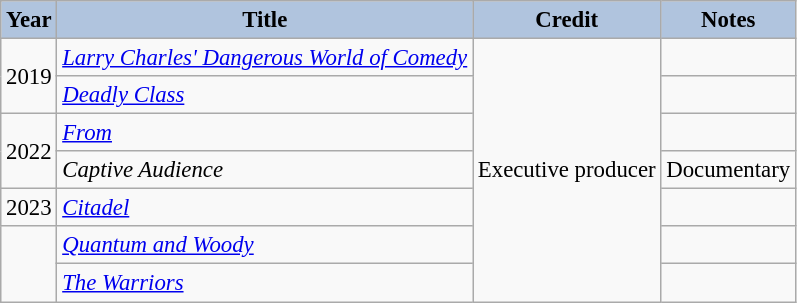<table class="wikitable" style="font-size:95%;">
<tr>
<th style="background:#B0C4DE;">Year</th>
<th style="background:#B0C4DE;">Title</th>
<th style="background:#B0C4DE;">Credit</th>
<th style="background:#B0C4DE;">Notes</th>
</tr>
<tr>
<td rowspan=2>2019</td>
<td><em><a href='#'>Larry Charles' Dangerous World of Comedy</a></em></td>
<td rowspan=7>Executive producer</td>
<td></td>
</tr>
<tr>
<td><em><a href='#'>Deadly Class</a></em></td>
<td></td>
</tr>
<tr>
<td rowspan=2>2022</td>
<td><em><a href='#'>From</a></em></td>
<td></td>
</tr>
<tr>
<td><em>Captive Audience</em></td>
<td>Documentary</td>
</tr>
<tr>
<td>2023</td>
<td><em><a href='#'>Citadel</a></em></td>
<td></td>
</tr>
<tr>
<td rowspan="2"></td>
<td><em><a href='#'>Quantum and Woody</a></em></td>
<td></td>
</tr>
<tr>
<td><em><a href='#'>The Warriors</a></em></td>
<td></td>
</tr>
</table>
